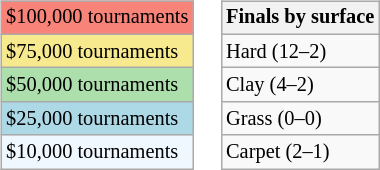<table>
<tr valign=top>
<td><br><table class=wikitable style="font-size:85%">
<tr style="background:#f88379;">
<td>$100,000 tournaments</td>
</tr>
<tr style="background:#f7e98e;">
<td>$75,000 tournaments</td>
</tr>
<tr style="background:#addfad;">
<td>$50,000 tournaments</td>
</tr>
<tr style="background:lightblue;">
<td>$25,000 tournaments</td>
</tr>
<tr style="background:#f0f8ff;">
<td>$10,000 tournaments</td>
</tr>
</table>
</td>
<td><br><table class=wikitable style="font-size:85%">
<tr>
<th>Finals by surface</th>
</tr>
<tr>
<td>Hard (12–2)</td>
</tr>
<tr>
<td>Clay (4–2)</td>
</tr>
<tr>
<td>Grass (0–0)</td>
</tr>
<tr>
<td>Carpet (2–1)</td>
</tr>
</table>
</td>
</tr>
</table>
